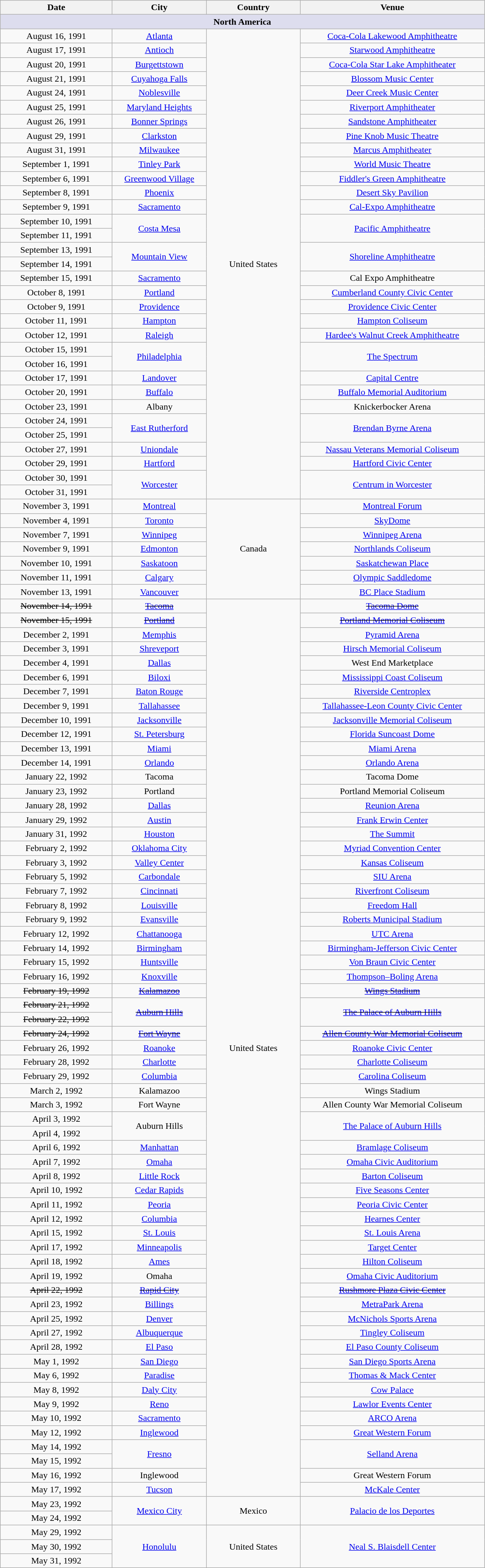<table class="wikitable plainrowheaders" style="text-align:center;">
<tr>
<th scope="col" style="width:12em;">Date</th>
<th scope="col" style="width:10em;">City</th>
<th scope="col" style="width:10em;">Country</th>
<th scope="col" style="width:20em;">Venue</th>
</tr>
<tr>
<th style="background:#dde;" colspan="4">North America</th>
</tr>
<tr>
<td>August 16, 1991</td>
<td><a href='#'>Atlanta</a></td>
<td rowspan="33">United States</td>
<td><a href='#'>Coca-Cola Lakewood Amphitheatre</a></td>
</tr>
<tr>
<td>August 17, 1991</td>
<td><a href='#'>Antioch</a></td>
<td><a href='#'>Starwood Amphitheatre</a></td>
</tr>
<tr>
<td>August 20, 1991</td>
<td><a href='#'>Burgettstown</a></td>
<td><a href='#'>Coca-Cola Star Lake Amphitheater</a></td>
</tr>
<tr>
<td>August 21, 1991</td>
<td><a href='#'>Cuyahoga Falls</a></td>
<td><a href='#'>Blossom Music Center</a></td>
</tr>
<tr>
<td>August 24, 1991</td>
<td><a href='#'>Noblesville</a></td>
<td><a href='#'>Deer Creek Music Center</a></td>
</tr>
<tr>
<td>August 25, 1991</td>
<td><a href='#'>Maryland Heights</a></td>
<td><a href='#'>Riverport Amphitheater</a></td>
</tr>
<tr>
<td>August 26, 1991</td>
<td><a href='#'>Bonner Springs</a></td>
<td><a href='#'>Sandstone Amphitheater</a></td>
</tr>
<tr>
<td>August 29, 1991</td>
<td><a href='#'>Clarkston</a></td>
<td><a href='#'>Pine Knob Music Theatre</a></td>
</tr>
<tr>
<td>August 31, 1991</td>
<td><a href='#'>Milwaukee</a></td>
<td><a href='#'>Marcus Amphitheater</a></td>
</tr>
<tr>
<td>September 1, 1991</td>
<td><a href='#'>Tinley Park</a></td>
<td><a href='#'>World Music Theatre</a></td>
</tr>
<tr>
<td>September 6, 1991</td>
<td><a href='#'>Greenwood Village</a></td>
<td><a href='#'>Fiddler's Green Amphitheatre</a></td>
</tr>
<tr>
<td>September 8, 1991</td>
<td><a href='#'>Phoenix</a></td>
<td><a href='#'>Desert Sky Pavilion</a></td>
</tr>
<tr>
<td>September 9, 1991</td>
<td><a href='#'>Sacramento</a></td>
<td><a href='#'>Cal-Expo Amphitheatre</a></td>
</tr>
<tr>
<td>September 10, 1991</td>
<td rowspan="2"><a href='#'>Costa Mesa</a></td>
<td rowspan="2"><a href='#'>Pacific Amphitheatre</a></td>
</tr>
<tr>
<td>September 11, 1991</td>
</tr>
<tr>
<td>September 13, 1991</td>
<td rowspan="2"><a href='#'>Mountain View</a></td>
<td rowspan="2"><a href='#'>Shoreline Amphitheatre</a></td>
</tr>
<tr>
<td>September 14, 1991</td>
</tr>
<tr>
<td>September 15, 1991</td>
<td><a href='#'>Sacramento</a></td>
<td>Cal Expo Amphitheatre</td>
</tr>
<tr>
<td>October 8, 1991</td>
<td><a href='#'>Portland</a></td>
<td><a href='#'>Cumberland County Civic Center</a></td>
</tr>
<tr>
<td>October 9, 1991</td>
<td><a href='#'>Providence</a></td>
<td><a href='#'>Providence Civic Center</a></td>
</tr>
<tr>
<td>October 11, 1991</td>
<td><a href='#'>Hampton</a></td>
<td><a href='#'>Hampton Coliseum</a></td>
</tr>
<tr>
<td>October 12, 1991</td>
<td><a href='#'>Raleigh</a></td>
<td><a href='#'>Hardee's Walnut Creek Amphitheatre</a></td>
</tr>
<tr>
<td>October 15, 1991</td>
<td rowspan="2"><a href='#'>Philadelphia</a></td>
<td rowspan="2"><a href='#'>The Spectrum</a></td>
</tr>
<tr>
<td>October 16, 1991</td>
</tr>
<tr>
<td>October 17, 1991</td>
<td><a href='#'>Landover</a></td>
<td><a href='#'>Capital Centre</a></td>
</tr>
<tr>
<td>October 20, 1991</td>
<td><a href='#'>Buffalo</a></td>
<td><a href='#'>Buffalo Memorial Auditorium</a></td>
</tr>
<tr>
<td>October 23, 1991</td>
<td>Albany</td>
<td>Knickerbocker Arena</td>
</tr>
<tr>
<td>October 24, 1991</td>
<td rowspan="2"><a href='#'>East Rutherford</a></td>
<td rowspan="2"><a href='#'>Brendan Byrne Arena</a></td>
</tr>
<tr>
<td>October 25, 1991</td>
</tr>
<tr>
<td>October 27, 1991</td>
<td><a href='#'>Uniondale</a></td>
<td><a href='#'>Nassau Veterans Memorial Coliseum</a></td>
</tr>
<tr>
<td>October 29, 1991</td>
<td><a href='#'>Hartford</a></td>
<td><a href='#'>Hartford Civic Center</a></td>
</tr>
<tr>
<td>October 30, 1991</td>
<td rowspan="2"><a href='#'>Worcester</a></td>
<td rowspan="2"><a href='#'>Centrum in Worcester</a></td>
</tr>
<tr>
<td>October 31, 1991</td>
</tr>
<tr>
<td>November 3, 1991</td>
<td><a href='#'>Montreal</a></td>
<td rowspan="7">Canada</td>
<td><a href='#'>Montreal Forum</a></td>
</tr>
<tr>
<td>November 4, 1991</td>
<td><a href='#'>Toronto</a></td>
<td><a href='#'>SkyDome</a></td>
</tr>
<tr>
<td>November 7, 1991</td>
<td><a href='#'>Winnipeg</a></td>
<td><a href='#'>Winnipeg Arena</a></td>
</tr>
<tr>
<td>November 9, 1991</td>
<td><a href='#'>Edmonton</a></td>
<td><a href='#'>Northlands Coliseum</a></td>
</tr>
<tr>
<td>November 10, 1991</td>
<td><a href='#'>Saskatoon</a></td>
<td><a href='#'>Saskatchewan Place</a></td>
</tr>
<tr>
<td>November 11, 1991</td>
<td><a href='#'>Calgary</a></td>
<td><a href='#'>Olympic Saddledome</a></td>
</tr>
<tr>
<td>November 13, 1991</td>
<td><a href='#'>Vancouver</a></td>
<td><a href='#'>BC Place Stadium</a></td>
</tr>
<tr>
<td><s>November 14, 1991</s></td>
<td><s><a href='#'>Tacoma</a> </s></td>
<td rowspan="63">United States</td>
<td><s><a href='#'>Tacoma Dome</a></s></td>
</tr>
<tr>
<td><s>November 15, 1991 </s></td>
<td><s><a href='#'>Portland</a> </s></td>
<td><s><a href='#'>Portland Memorial Coliseum</a></s></td>
</tr>
<tr>
<td>December 2, 1991</td>
<td><a href='#'>Memphis</a></td>
<td><a href='#'>Pyramid Arena</a></td>
</tr>
<tr>
<td>December 3, 1991</td>
<td><a href='#'>Shreveport</a></td>
<td><a href='#'>Hirsch Memorial Coliseum</a></td>
</tr>
<tr>
<td>December 4, 1991</td>
<td><a href='#'>Dallas</a></td>
<td>West End Marketplace</td>
</tr>
<tr>
<td>December 6, 1991</td>
<td><a href='#'>Biloxi</a></td>
<td><a href='#'>Mississippi Coast Coliseum</a></td>
</tr>
<tr>
<td>December 7, 1991</td>
<td><a href='#'>Baton Rouge</a></td>
<td><a href='#'>Riverside Centroplex</a></td>
</tr>
<tr>
<td>December 9, 1991</td>
<td><a href='#'>Tallahassee</a></td>
<td><a href='#'>Tallahassee-Leon County Civic Center</a></td>
</tr>
<tr>
<td>December 10, 1991</td>
<td><a href='#'>Jacksonville</a></td>
<td><a href='#'>Jacksonville Memorial Coliseum</a></td>
</tr>
<tr>
<td>December 12, 1991</td>
<td><a href='#'>St. Petersburg</a></td>
<td><a href='#'>Florida Suncoast Dome</a></td>
</tr>
<tr>
<td>December 13, 1991</td>
<td><a href='#'>Miami</a></td>
<td><a href='#'>Miami Arena</a></td>
</tr>
<tr>
<td>December 14, 1991</td>
<td><a href='#'>Orlando</a></td>
<td><a href='#'>Orlando Arena</a></td>
</tr>
<tr>
<td>January 22, 1992</td>
<td>Tacoma</td>
<td>Tacoma Dome</td>
</tr>
<tr>
<td>January 23, 1992</td>
<td>Portland</td>
<td>Portland Memorial Coliseum</td>
</tr>
<tr>
<td>January 28, 1992</td>
<td><a href='#'>Dallas</a></td>
<td><a href='#'>Reunion Arena</a></td>
</tr>
<tr>
<td>January 29, 1992</td>
<td><a href='#'>Austin</a></td>
<td><a href='#'>Frank Erwin Center</a></td>
</tr>
<tr>
<td>January 31, 1992</td>
<td><a href='#'>Houston</a></td>
<td><a href='#'>The Summit</a></td>
</tr>
<tr>
<td>February 2, 1992</td>
<td><a href='#'>Oklahoma City</a></td>
<td><a href='#'>Myriad Convention Center</a></td>
</tr>
<tr>
<td>February 3, 1992</td>
<td><a href='#'>Valley Center</a></td>
<td><a href='#'>Kansas Coliseum</a></td>
</tr>
<tr>
<td>February 5, 1992</td>
<td><a href='#'>Carbondale</a></td>
<td><a href='#'>SIU Arena</a></td>
</tr>
<tr>
<td>February 7, 1992</td>
<td><a href='#'>Cincinnati</a></td>
<td><a href='#'>Riverfront Coliseum</a></td>
</tr>
<tr>
<td>February 8, 1992</td>
<td><a href='#'>Louisville</a></td>
<td><a href='#'>Freedom Hall</a></td>
</tr>
<tr>
<td>February 9, 1992</td>
<td><a href='#'>Evansville</a></td>
<td><a href='#'>Roberts Municipal Stadium</a></td>
</tr>
<tr>
<td>February 12, 1992</td>
<td><a href='#'>Chattanooga</a></td>
<td><a href='#'>UTC Arena</a></td>
</tr>
<tr>
<td>February 14, 1992</td>
<td><a href='#'>Birmingham</a></td>
<td><a href='#'>Birmingham-Jefferson Civic Center</a></td>
</tr>
<tr>
<td>February 15, 1992</td>
<td><a href='#'>Huntsville</a></td>
<td><a href='#'>Von Braun Civic Center</a></td>
</tr>
<tr>
<td>February 16, 1992</td>
<td><a href='#'>Knoxville</a></td>
<td><a href='#'>Thompson–Boling Arena</a></td>
</tr>
<tr>
<td><s>February 19, 1992</s></td>
<td><s><a href='#'>Kalamazoo</a></s></td>
<td><s><a href='#'>Wings Stadium</a></s></td>
</tr>
<tr>
<td><s>February 21, 1992 </s></td>
<td rowspan="2"><s><a href='#'>Auburn Hills</a></s></td>
<td rowspan="2"><s><a href='#'>The Palace of Auburn Hills</a></s></td>
</tr>
<tr>
<td><s>February 22, 1992</s></td>
</tr>
<tr>
<td><s>February 24, 1992</s></td>
<td><s><a href='#'>Fort Wayne</a></s></td>
<td><s><a href='#'>Allen County War Memorial Coliseum</a></s></td>
</tr>
<tr>
<td>February 26, 1992</td>
<td><a href='#'>Roanoke</a></td>
<td><a href='#'>Roanoke Civic Center</a></td>
</tr>
<tr>
<td>February 28, 1992</td>
<td><a href='#'>Charlotte</a></td>
<td><a href='#'>Charlotte Coliseum</a></td>
</tr>
<tr>
<td>February 29, 1992</td>
<td><a href='#'>Columbia</a></td>
<td><a href='#'>Carolina Coliseum</a></td>
</tr>
<tr>
<td>March 2, 1992</td>
<td>Kalamazoo</td>
<td>Wings Stadium</td>
</tr>
<tr>
<td>March 3, 1992</td>
<td>Fort Wayne</td>
<td>Allen County War Memorial Coliseum</td>
</tr>
<tr>
<td>April 3, 1992</td>
<td rowspan="2">Auburn Hills</td>
<td rowspan="2"><a href='#'>The Palace of Auburn Hills</a></td>
</tr>
<tr>
<td>April 4, 1992</td>
</tr>
<tr>
<td>April 6, 1992</td>
<td><a href='#'>Manhattan</a></td>
<td><a href='#'>Bramlage Coliseum</a></td>
</tr>
<tr>
<td>April 7, 1992</td>
<td><a href='#'>Omaha</a></td>
<td><a href='#'>Omaha Civic Auditorium</a></td>
</tr>
<tr>
<td>April 8, 1992</td>
<td><a href='#'>Little Rock</a></td>
<td><a href='#'>Barton Coliseum</a></td>
</tr>
<tr>
<td>April 10, 1992</td>
<td><a href='#'>Cedar Rapids</a></td>
<td><a href='#'>Five Seasons Center</a></td>
</tr>
<tr>
<td>April 11, 1992</td>
<td><a href='#'>Peoria</a></td>
<td><a href='#'>Peoria Civic Center</a></td>
</tr>
<tr>
<td>April 12, 1992</td>
<td><a href='#'>Columbia</a></td>
<td><a href='#'>Hearnes Center</a></td>
</tr>
<tr>
<td>April 15, 1992</td>
<td><a href='#'>St. Louis</a></td>
<td><a href='#'>St. Louis Arena</a></td>
</tr>
<tr>
<td>April 17, 1992</td>
<td><a href='#'>Minneapolis</a></td>
<td><a href='#'>Target Center</a></td>
</tr>
<tr>
<td>April 18, 1992</td>
<td><a href='#'>Ames</a></td>
<td><a href='#'>Hilton Coliseum</a></td>
</tr>
<tr>
<td>April 19, 1992</td>
<td>Omaha</td>
<td><a href='#'>Omaha Civic Auditorium</a></td>
</tr>
<tr>
<td><s>April 22, 1992</s></td>
<td><s><a href='#'>Rapid City</a></s></td>
<td><s><a href='#'>Rushmore Plaza Civic Center</a></s></td>
</tr>
<tr>
<td>April 23, 1992</td>
<td><a href='#'>Billings</a></td>
<td><a href='#'>MetraPark Arena</a></td>
</tr>
<tr>
<td>April 25, 1992</td>
<td><a href='#'>Denver</a></td>
<td><a href='#'>McNichols Sports Arena</a></td>
</tr>
<tr>
<td>April 27, 1992</td>
<td><a href='#'>Albuquerque</a></td>
<td><a href='#'>Tingley Coliseum</a></td>
</tr>
<tr>
<td>April 28, 1992</td>
<td><a href='#'>El Paso</a></td>
<td><a href='#'>El Paso County Coliseum</a></td>
</tr>
<tr>
<td>May 1, 1992</td>
<td><a href='#'>San Diego</a></td>
<td><a href='#'>San Diego Sports Arena</a></td>
</tr>
<tr>
<td>May 6, 1992</td>
<td><a href='#'>Paradise</a></td>
<td><a href='#'>Thomas & Mack Center</a></td>
</tr>
<tr>
<td>May 8, 1992</td>
<td><a href='#'>Daly City</a></td>
<td><a href='#'>Cow Palace</a></td>
</tr>
<tr>
<td>May 9, 1992</td>
<td><a href='#'>Reno</a></td>
<td><a href='#'>Lawlor Events Center</a></td>
</tr>
<tr>
<td>May 10, 1992</td>
<td><a href='#'>Sacramento</a></td>
<td><a href='#'>ARCO Arena</a></td>
</tr>
<tr>
<td>May 12, 1992</td>
<td><a href='#'>Inglewood</a></td>
<td><a href='#'>Great Western Forum</a></td>
</tr>
<tr>
<td>May 14, 1992</td>
<td rowspan="2"><a href='#'>Fresno</a></td>
<td rowspan="2"><a href='#'>Selland Arena</a></td>
</tr>
<tr>
<td>May 15, 1992</td>
</tr>
<tr>
<td>May 16, 1992</td>
<td>Inglewood</td>
<td>Great Western Forum</td>
</tr>
<tr>
<td>May 17, 1992</td>
<td><a href='#'>Tucson</a></td>
<td><a href='#'>McKale Center</a></td>
</tr>
<tr>
<td>May 23, 1992</td>
<td rowspan="2"><a href='#'>Mexico City</a></td>
<td rowspan="2">Mexico</td>
<td rowspan="2"><a href='#'>Palacio de los Deportes</a></td>
</tr>
<tr>
<td>May 24, 1992</td>
</tr>
<tr>
<td>May 29, 1992</td>
<td rowspan="3"><a href='#'>Honolulu</a></td>
<td rowspan="3">United States</td>
<td rowspan="3"><a href='#'>Neal S. Blaisdell Center</a></td>
</tr>
<tr>
<td>May 30, 1992</td>
</tr>
<tr>
<td>May 31, 1992</td>
</tr>
</table>
